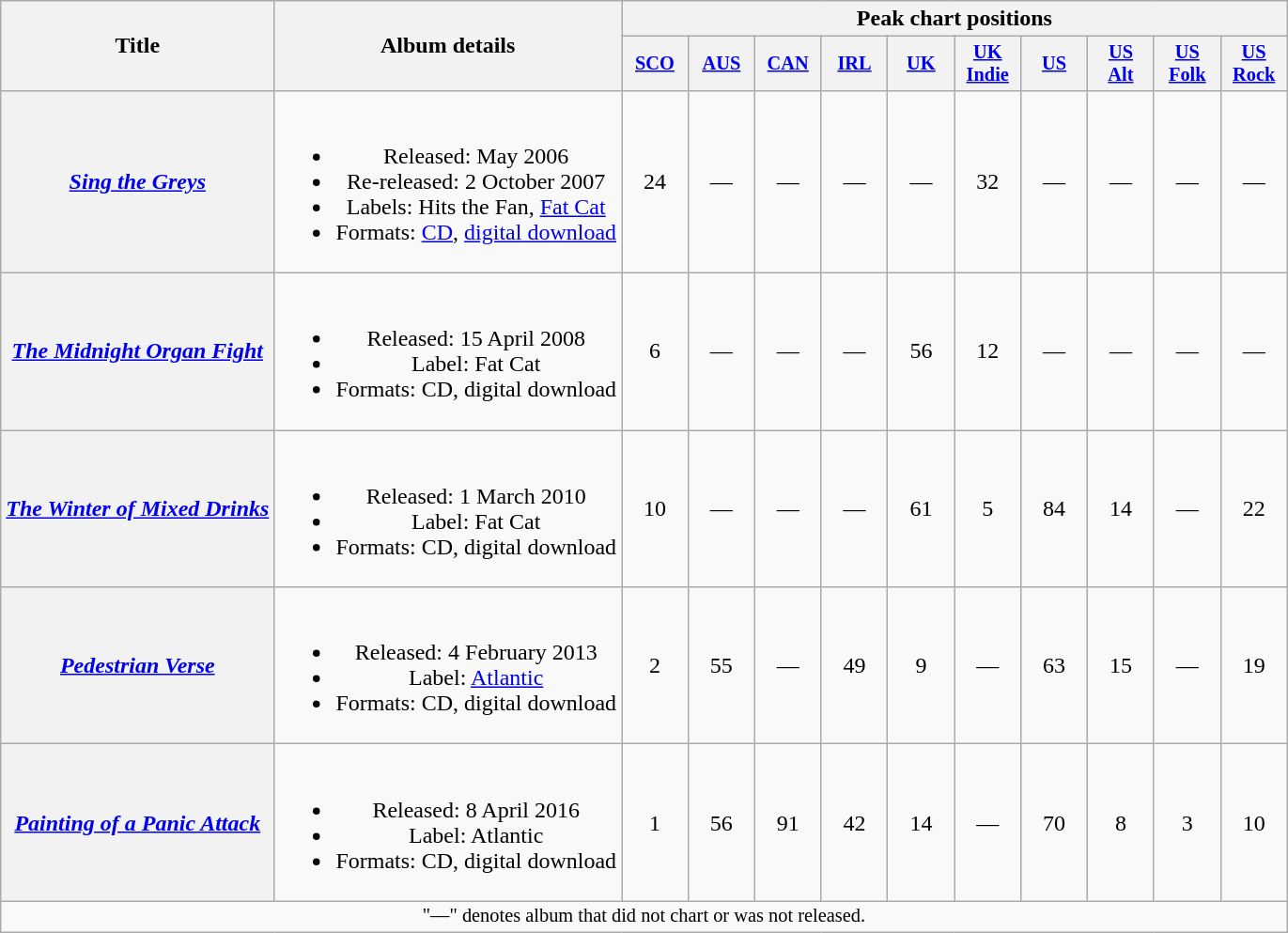<table class="wikitable plainrowheaders" style="text-align:center;">
<tr>
<th scope="col" rowspan="2">Title</th>
<th scope="col" rowspan="2">Album details</th>
<th scope="col" colspan="10">Peak chart positions</th>
</tr>
<tr>
<th scope="col" style="width:3em;font-size:85%;"><a href='#'>SCO</a><br></th>
<th style="width:3em;font-size:85%;"><a href='#'>AUS</a><br></th>
<th scope="col" style="width:3em;font-size:85%;"><a href='#'>CAN</a><br></th>
<th scope="col" style="width:3em;font-size:85%;"><a href='#'>IRL</a><br></th>
<th scope="col" style="width:3em;font-size:85%;"><a href='#'>UK</a><br></th>
<th scope="col" style="width:3em;font-size:85%;"><a href='#'>UK<br>Indie</a><br></th>
<th scope="col" style="width:3em;font-size:85%;"><a href='#'>US</a><br></th>
<th scope="col" style="width:3em;font-size:85%;"><a href='#'>US<br>Alt</a><br></th>
<th scope="col" style="width:3em;font-size:85%;"><a href='#'>US<br>Folk</a><br></th>
<th scope="col" style="width:3em;font-size:85%;"><a href='#'>US<br>Rock</a><br></th>
</tr>
<tr>
<th scope="row"><em><a href='#'>Sing the Greys</a></em></th>
<td><br><ul><li>Released: May 2006</li><li>Re-released: 2 October 2007</li><li>Labels: Hits the Fan, <a href='#'>Fat Cat</a></li><li>Formats: <a href='#'>CD</a>, <a href='#'>digital download</a></li></ul></td>
<td>24</td>
<td>—</td>
<td>—</td>
<td>—</td>
<td>—</td>
<td>32</td>
<td>—</td>
<td>—</td>
<td>—</td>
<td>—</td>
</tr>
<tr>
<th scope="row"><em><a href='#'>The Midnight Organ Fight</a></em></th>
<td><br><ul><li>Released: 15 April 2008</li><li>Label: Fat Cat</li><li>Formats: CD, digital download</li></ul></td>
<td>6</td>
<td>—</td>
<td>—</td>
<td>—</td>
<td>56</td>
<td>12</td>
<td>—</td>
<td>—</td>
<td>—</td>
<td>—</td>
</tr>
<tr>
<th scope="row"><em><a href='#'>The Winter of Mixed Drinks</a></em></th>
<td><br><ul><li>Released: 1 March 2010</li><li>Label: Fat Cat</li><li>Formats: CD, digital download</li></ul></td>
<td>10</td>
<td>—</td>
<td>—</td>
<td>—</td>
<td>61</td>
<td>5</td>
<td>84</td>
<td>14</td>
<td>—</td>
<td>22</td>
</tr>
<tr>
<th scope="row"><em><a href='#'>Pedestrian Verse</a></em></th>
<td><br><ul><li>Released: 4 February 2013</li><li>Label: <a href='#'>Atlantic</a></li><li>Formats: CD, digital download</li></ul></td>
<td>2</td>
<td>55</td>
<td>—</td>
<td>49</td>
<td>9</td>
<td>—</td>
<td>63</td>
<td>15</td>
<td>—</td>
<td>19</td>
</tr>
<tr>
<th scope="row"><em><a href='#'>Painting of a Panic Attack</a></em></th>
<td><br><ul><li>Released: 8 April 2016</li><li>Label: Atlantic</li><li>Formats: CD, digital download</li></ul></td>
<td>1</td>
<td>56</td>
<td>91</td>
<td>42</td>
<td>14</td>
<td>—</td>
<td>70</td>
<td>8</td>
<td>3</td>
<td>10</td>
</tr>
<tr>
<td colspan="14" style="font-size:85%">"—" denotes album that did not chart or was not released.</td>
</tr>
</table>
